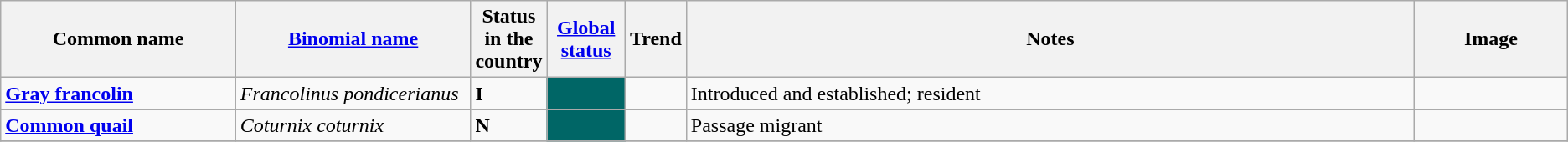<table class="wikitable sortable">
<tr>
<th width="15%">Common name</th>
<th width="15%"><a href='#'>Binomial name</a></th>
<th data-sort-type="number" width="1%">Status in the country</th>
<th width="5%"><a href='#'>Global status</a></th>
<th width="1%">Trend</th>
<th class="unsortable">Notes</th>
<th class="unsortable">Image</th>
</tr>
<tr>
<td><strong><a href='#'>Gray francolin</a></strong></td>
<td><em>Francolinus pondicerianus</em></td>
<td><strong>I</strong></td>
<td align=center style="background: #006666"></td>
<td align=center></td>
<td>Introduced and established; resident</td>
<td></td>
</tr>
<tr>
<td><strong><a href='#'>Common quail</a></strong></td>
<td><em>Coturnix coturnix</em></td>
<td><strong>N</strong></td>
<td align=center style="background: #006666"></td>
<td align=center></td>
<td>Passage migrant</td>
<td></td>
</tr>
<tr>
</tr>
</table>
